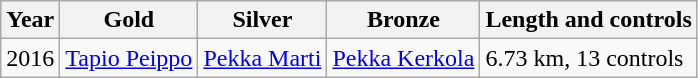<table class="wikitable">
<tr>
<th>Year</th>
<th>Gold</th>
<th>Silver</th>
<th>Bronze</th>
<th>Length and controls</th>
</tr>
<tr>
<td>2016</td>
<td> <a href='#'>Tapio Peippo</a></td>
<td> <a href='#'>Pekka Marti</a></td>
<td> <a href='#'>Pekka Kerkola</a></td>
<td>6.73 km, 13 controls</td>
</tr>
</table>
